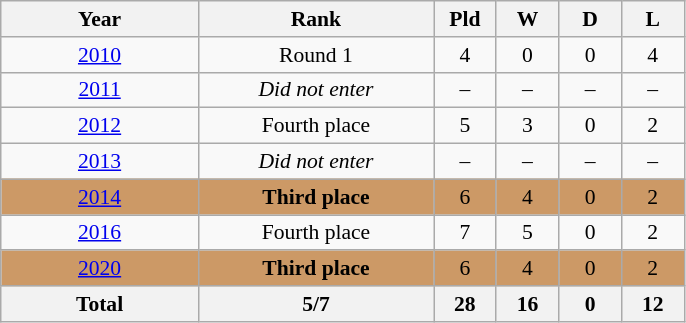<table class="wikitable" style="text-align: center;font-size:90%;">
<tr>
<th width=125>Year</th>
<th width=150>Rank</th>
<th width=35>Pld</th>
<th width=35>W</th>
<th width=35>D</th>
<th width=35>L</th>
</tr>
<tr>
<td> <a href='#'>2010</a></td>
<td>Round 1</td>
<td>4</td>
<td>0</td>
<td>0</td>
<td>4</td>
</tr>
<tr>
<td> <a href='#'>2011</a></td>
<td><em>Did not enter</em></td>
<td>–</td>
<td>–</td>
<td>–</td>
<td>–</td>
</tr>
<tr>
<td> <a href='#'>2012</a></td>
<td>Fourth place</td>
<td>5</td>
<td>3</td>
<td>0</td>
<td>2</td>
</tr>
<tr>
<td> <a href='#'>2013</a></td>
<td><em>Did not enter</em></td>
<td>–</td>
<td>–</td>
<td>–</td>
<td>–</td>
</tr>
<tr bgcolor="#cc9966">
<td> <a href='#'>2014</a></td>
<td><strong>Third place</strong></td>
<td>6</td>
<td>4</td>
<td>0</td>
<td>2</td>
</tr>
<tr>
<td> <a href='#'>2016</a></td>
<td>Fourth place</td>
<td>7</td>
<td>5</td>
<td>0</td>
<td>2</td>
</tr>
<tr bgcolor="#cc9966">
<td> <a href='#'>2020</a></td>
<td><strong>Third place</strong></td>
<td>6</td>
<td>4</td>
<td>0</td>
<td>2</td>
</tr>
<tr>
<th>Total</th>
<th>5/7</th>
<th>28</th>
<th>16</th>
<th>0</th>
<th>12</th>
</tr>
</table>
